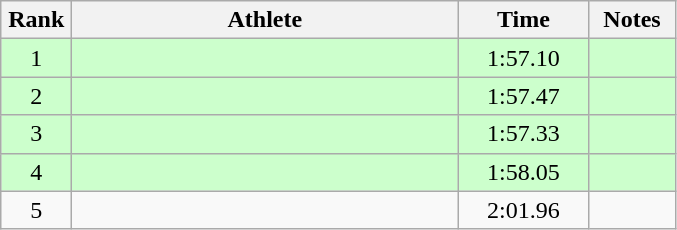<table class="wikitable sortable" style="text-align:center">
<tr>
<th width=40>Rank</th>
<th width=250>Athlete</th>
<th width=80>Time</th>
<th width=50>Notes</th>
</tr>
<tr bgcolor=ccffcc>
<td>1</td>
<td align=left></td>
<td>1:57.10</td>
<td></td>
</tr>
<tr bgcolor=ccffcc>
<td>2</td>
<td align=left></td>
<td>1:57.47</td>
<td></td>
</tr>
<tr bgcolor=ccffcc>
<td>3</td>
<td align=left></td>
<td>1:57.33</td>
<td></td>
</tr>
<tr bgcolor=ccffcc>
<td>4</td>
<td align=left></td>
<td>1:58.05</td>
<td></td>
</tr>
<tr>
<td>5</td>
<td align=left></td>
<td>2:01.96</td>
<td></td>
</tr>
</table>
